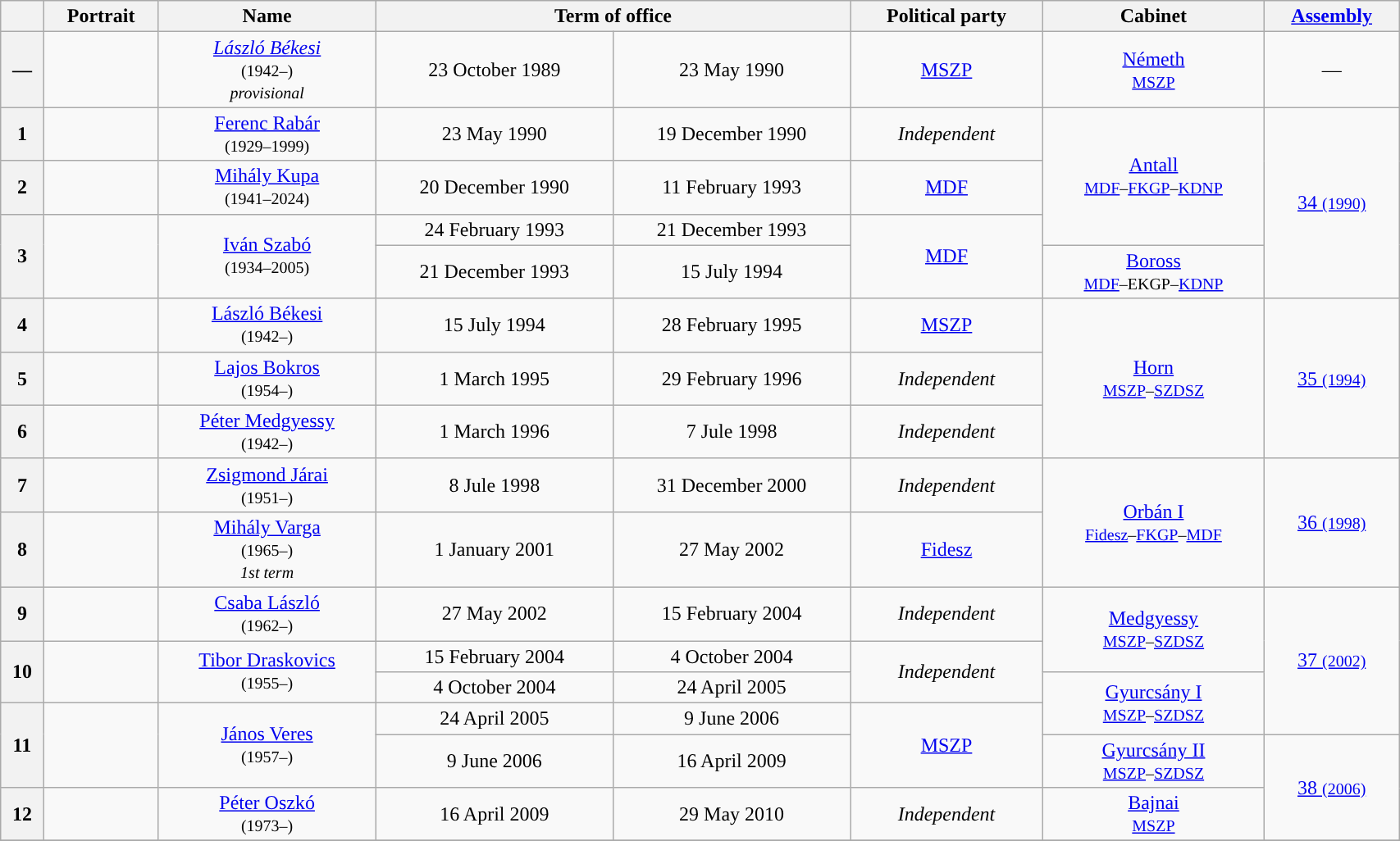<table class="wikitable" style="width:90%; text-align:center;">
<tr>
<th></th>
<th>Portrait</th>
<th>Name<br></th>
<th colspan=2>Term of office</th>
<th>Political party</th>
<th>Cabinet</th>
<th><a href='#'>Assembly</a><br></th>
</tr>
<tr>
<th style="background:">—</th>
<td></td>
<td><em><a href='#'>László Békesi</a></em><br><small>(1942–)<br><em>provisional</em></small></td>
<td>23 October 1989</td>
<td>23 May 1990</td>
<td><a href='#'>MSZP</a></td>
<td><a href='#'>Németh</a><br><small><a href='#'>MSZP</a></small></td>
<td>—</td>
</tr>
<tr>
<th style="background:">1</th>
<td></td>
<td><a href='#'>Ferenc Rabár</a><br><small>(1929–1999)</small></td>
<td>23 May 1990</td>
<td>19 December 1990</td>
<td><em>Independent</em></td>
<td rowspan="3"><a href='#'>Antall</a><br><small><a href='#'>MDF</a>–<a href='#'>FKGP</a>–<a href='#'>KDNP</a></small></td>
<td rowspan="4"><a href='#'>34 <small>(1990)</small></a></td>
</tr>
<tr>
<th style="background:">2</th>
<td></td>
<td><a href='#'>Mihály Kupa</a><br><small>(1941–2024)</small></td>
<td>20 December 1990</td>
<td>11 February 1993</td>
<td><a href='#'>MDF</a></td>
</tr>
<tr>
<th rowspan="2" style="background:">3</th>
<td rowspan="2"></td>
<td rowspan="2"><a href='#'>Iván Szabó</a><br><small>(1934–2005)</small></td>
<td>24 February 1993</td>
<td>21 December 1993</td>
<td rowspan="2"><a href='#'>MDF</a></td>
</tr>
<tr>
<td>21 December 1993</td>
<td>15 July 1994</td>
<td><a href='#'>Boross</a><br><small><a href='#'>MDF</a>–EKGP–<a href='#'>KDNP</a></small></td>
</tr>
<tr>
<th style="background:">4</th>
<td></td>
<td><a href='#'>László Békesi</a><br><small>(1942–)</small></td>
<td>15 July 1994</td>
<td>28 February 1995</td>
<td><a href='#'>MSZP</a></td>
<td rowspan="3"><a href='#'>Horn</a><br><small><a href='#'>MSZP</a>–<a href='#'>SZDSZ</a></small></td>
<td rowspan="3"><a href='#'>35 <small>(1994)</small></a></td>
</tr>
<tr>
<th style="background:">5</th>
<td></td>
<td><a href='#'>Lajos Bokros</a><br><small>(1954–)</small></td>
<td>1 March 1995</td>
<td>29 February 1996</td>
<td><em>Independent</em></td>
</tr>
<tr>
<th style="background:">6</th>
<td></td>
<td><a href='#'>Péter Medgyessy</a><br><small>(1942–)</small></td>
<td>1 March 1996</td>
<td>7 Jule 1998</td>
<td><em>Independent</em></td>
</tr>
<tr>
<th style="background:">7</th>
<td></td>
<td><a href='#'>Zsigmond Járai</a><br><small>(1951–)</small></td>
<td>8 Jule 1998</td>
<td>31 December 2000</td>
<td><em>Independent</em></td>
<td rowspan="2"><a href='#'>Orbán I</a><br><small><a href='#'>Fidesz</a>–<a href='#'>FKGP</a>–<a href='#'>MDF</a></small></td>
<td rowspan="2"><a href='#'>36 <small>(1998)</small></a></td>
</tr>
<tr>
<th style="background:">8</th>
<td></td>
<td><a href='#'>Mihály Varga</a><br><small>(1965–)<br><em>1st term</em></small></td>
<td>1 January 2001</td>
<td>27 May 2002</td>
<td><a href='#'>Fidesz</a></td>
</tr>
<tr>
<th style="background:">9</th>
<td></td>
<td><a href='#'>Csaba László</a><br><small>(1962–)</small></td>
<td>27 May 2002</td>
<td>15 February 2004</td>
<td><em>Independent</em></td>
<td rowspan="2"><a href='#'>Medgyessy</a><br><small><a href='#'>MSZP</a>–<a href='#'>SZDSZ</a></small></td>
<td rowspan="4"><a href='#'>37 <small>(2002)</small></a></td>
</tr>
<tr>
<th rowspan="2" style="background:">10</th>
<td rowspan="2"></td>
<td rowspan="2"><a href='#'>Tibor Draskovics</a><br><small>(1955–)</small></td>
<td>15 February 2004</td>
<td>4 October 2004</td>
<td rowspan="2"><em>Independent</em></td>
</tr>
<tr>
<td>4 October 2004</td>
<td>24 April 2005</td>
<td rowspan="2"><a href='#'>Gyurcsány I</a><br><small><a href='#'>MSZP</a>–<a href='#'>SZDSZ</a></small></td>
</tr>
<tr>
<th rowspan="2" style="background:">11</th>
<td rowspan="2"></td>
<td rowspan="2"><a href='#'>János Veres</a><br><small>(1957–)</small></td>
<td>24 April 2005</td>
<td>9 June 2006</td>
<td rowspan="2"><a href='#'>MSZP</a></td>
</tr>
<tr>
<td>9 June 2006</td>
<td>16 April 2009</td>
<td><a href='#'>Gyurcsány II</a><br><small><a href='#'>MSZP</a>–<a href='#'>SZDSZ</a></small></td>
<td rowspan="2"><a href='#'>38 <small>(2006)</small></a></td>
</tr>
<tr>
<th style="background:">12</th>
<td></td>
<td><a href='#'>Péter Oszkó</a><br><small>(1973–)</small></td>
<td>16 April 2009</td>
<td>29 May 2010</td>
<td><em>Independent</em></td>
<td><a href='#'>Bajnai</a><br><small><a href='#'>MSZP</a></small></td>
</tr>
<tr>
</tr>
</table>
